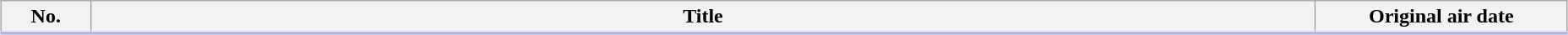<table class="wikitable" style="width:98%; margin:auto; background:#FFF;">
<tr style="border-bottom: 3px solid #CCF;">
<th style="width:4em;">No.</th>
<th>Title</th>
<th style="width:12em;">Original air date</th>
</tr>
<tr>
</tr>
</table>
